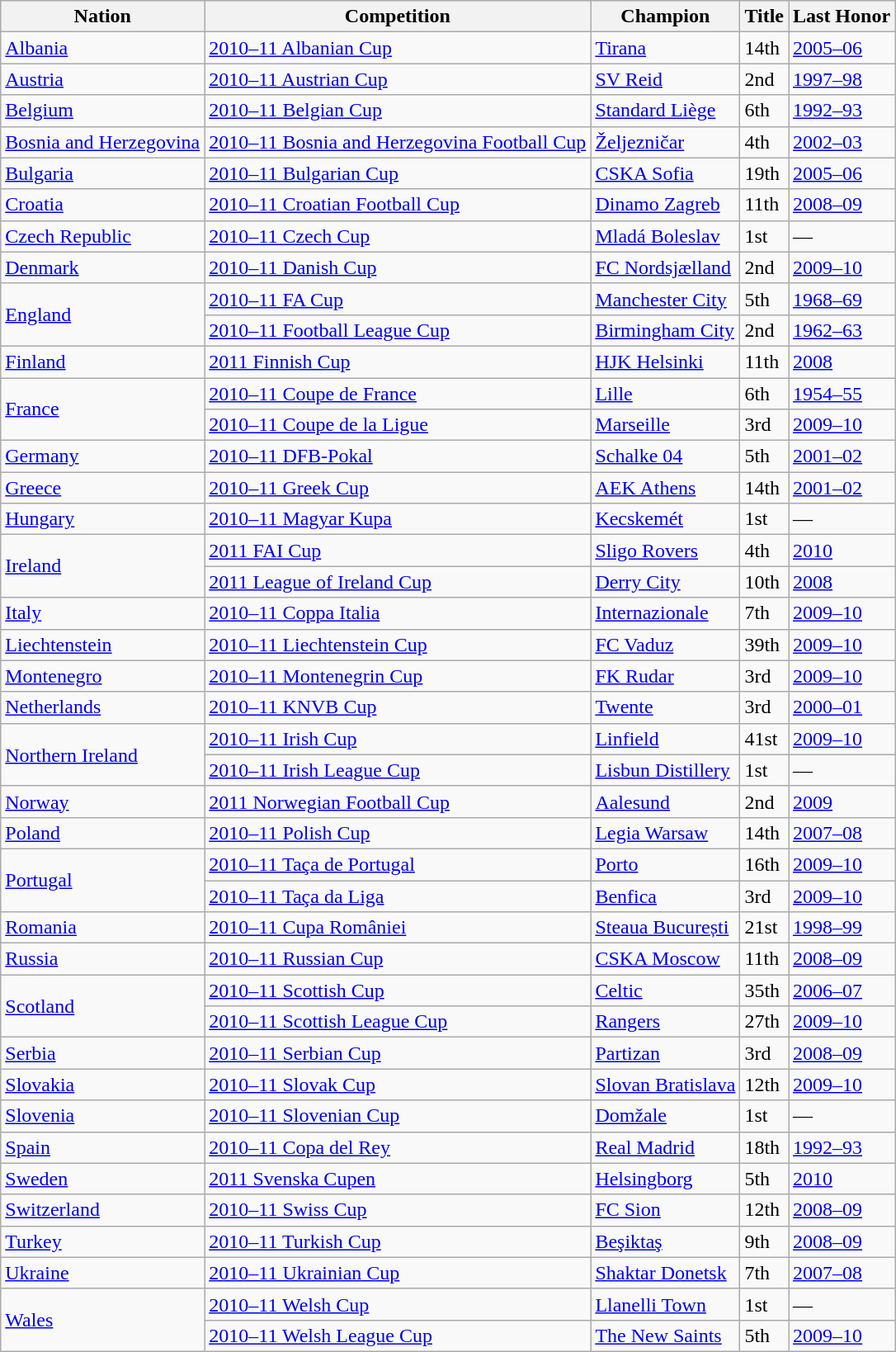<table class="wikitable">
<tr>
<th>Nation</th>
<th>Competition</th>
<th>Champion</th>
<th>Title</th>
<th>Last Honor</th>
</tr>
<tr>
<td> <a href='#'>Albania</a></td>
<td><a href='#'>2010–11 Albanian Cup</a></td>
<td><a href='#'>Tirana</a></td>
<td>14th</td>
<td><a href='#'>2005–06</a></td>
</tr>
<tr>
<td> <a href='#'>Austria</a></td>
<td><a href='#'>2010–11 Austrian Cup</a></td>
<td><a href='#'>SV Reid</a></td>
<td>2nd</td>
<td><a href='#'>1997–98</a></td>
</tr>
<tr>
<td> <a href='#'>Belgium</a></td>
<td><a href='#'>2010–11 Belgian Cup</a></td>
<td><a href='#'>Standard Liège</a></td>
<td>6th</td>
<td><a href='#'>1992–93</a></td>
</tr>
<tr>
<td> <a href='#'>Bosnia and Herzegovina</a></td>
<td><a href='#'>2010–11 Bosnia and Herzegovina Football Cup</a></td>
<td><a href='#'>Željezničar</a></td>
<td>4th</td>
<td><a href='#'>2002–03</a></td>
</tr>
<tr>
<td> <a href='#'>Bulgaria</a></td>
<td><a href='#'>2010–11 Bulgarian Cup</a></td>
<td><a href='#'>CSKA Sofia</a></td>
<td>19th</td>
<td><a href='#'>2005–06</a></td>
</tr>
<tr>
<td> <a href='#'>Croatia</a></td>
<td><a href='#'>2010–11 Croatian Football Cup</a></td>
<td><a href='#'>Dinamo Zagreb</a></td>
<td>11th</td>
<td><a href='#'>2008–09</a></td>
</tr>
<tr>
<td> <a href='#'>Czech Republic</a></td>
<td><a href='#'>2010–11 Czech Cup</a></td>
<td><a href='#'>Mladá Boleslav</a></td>
<td>1st</td>
<td>—</td>
</tr>
<tr>
<td> <a href='#'>Denmark</a></td>
<td><a href='#'>2010–11 Danish Cup</a></td>
<td><a href='#'>FC Nordsjælland</a></td>
<td>2nd</td>
<td><a href='#'>2009–10</a></td>
</tr>
<tr>
<td rowspan="2"> <a href='#'>England</a></td>
<td><a href='#'>2010–11 FA Cup</a></td>
<td><a href='#'>Manchester City</a></td>
<td>5th</td>
<td><a href='#'>1968–69</a></td>
</tr>
<tr>
<td><a href='#'>2010–11 Football League Cup</a></td>
<td><a href='#'>Birmingham City</a></td>
<td>2nd</td>
<td><a href='#'>1962–63</a></td>
</tr>
<tr>
<td> <a href='#'>Finland</a></td>
<td><a href='#'>2011 Finnish Cup</a></td>
<td><a href='#'>HJK Helsinki</a></td>
<td>11th</td>
<td><a href='#'>2008</a></td>
</tr>
<tr>
<td rowspan="2"> <a href='#'>France</a></td>
<td><a href='#'>2010–11 Coupe de France</a></td>
<td><a href='#'>Lille</a></td>
<td>6th</td>
<td><a href='#'>1954–55</a></td>
</tr>
<tr>
<td><a href='#'>2010–11 Coupe de la Ligue</a></td>
<td><a href='#'>Marseille</a></td>
<td>3rd</td>
<td><a href='#'>2009–10</a></td>
</tr>
<tr>
<td> <a href='#'>Germany</a></td>
<td><a href='#'>2010–11 DFB-Pokal</a></td>
<td><a href='#'>Schalke 04</a></td>
<td>5th</td>
<td><a href='#'>2001–02</a></td>
</tr>
<tr>
<td> <a href='#'>Greece</a></td>
<td><a href='#'>2010–11 Greek Cup</a></td>
<td><a href='#'>AEK Athens</a></td>
<td>14th</td>
<td><a href='#'>2001–02</a></td>
</tr>
<tr>
<td> <a href='#'>Hungary</a></td>
<td><a href='#'>2010–11 Magyar Kupa</a></td>
<td><a href='#'>Kecskemét</a></td>
<td>1st</td>
<td>—</td>
</tr>
<tr>
<td rowspan="2"> <a href='#'>Ireland</a></td>
<td><a href='#'>2011 FAI Cup</a></td>
<td><a href='#'>Sligo Rovers</a></td>
<td>4th</td>
<td><a href='#'>2010</a></td>
</tr>
<tr>
<td><a href='#'>2011 League of Ireland Cup</a></td>
<td><a href='#'>Derry City</a></td>
<td>10th</td>
<td><a href='#'>2008</a></td>
</tr>
<tr>
<td> <a href='#'>Italy</a></td>
<td><a href='#'>2010–11 Coppa Italia</a></td>
<td><a href='#'>Internazionale</a></td>
<td>7th</td>
<td><a href='#'>2009–10</a></td>
</tr>
<tr>
<td> <a href='#'>Liechtenstein</a></td>
<td><a href='#'>2010–11 Liechtenstein Cup</a></td>
<td><a href='#'>FC Vaduz</a></td>
<td>39th</td>
<td><a href='#'>2009–10</a></td>
</tr>
<tr>
<td> <a href='#'>Montenegro</a></td>
<td><a href='#'>2010–11 Montenegrin Cup</a></td>
<td><a href='#'>FK Rudar</a></td>
<td>3rd</td>
<td><a href='#'>2009–10</a></td>
</tr>
<tr>
<td> <a href='#'>Netherlands</a></td>
<td><a href='#'>2010–11 KNVB Cup</a></td>
<td><a href='#'>Twente</a></td>
<td>3rd</td>
<td><a href='#'>2000–01</a></td>
</tr>
<tr>
<td rowspan="2"> <a href='#'>Northern Ireland</a></td>
<td><a href='#'>2010–11 Irish Cup</a></td>
<td><a href='#'>Linfield</a></td>
<td>41st</td>
<td><a href='#'>2009–10</a></td>
</tr>
<tr>
<td><a href='#'>2010–11 Irish League Cup</a></td>
<td><a href='#'>Lisbun Distillery</a></td>
<td>1st</td>
<td>—</td>
</tr>
<tr>
<td> <a href='#'>Norway</a></td>
<td><a href='#'>2011 Norwegian Football Cup</a></td>
<td><a href='#'>Aalesund</a></td>
<td>2nd</td>
<td><a href='#'>2009</a></td>
</tr>
<tr>
<td> <a href='#'>Poland</a></td>
<td><a href='#'>2010–11 Polish Cup</a></td>
<td><a href='#'>Legia Warsaw</a></td>
<td>14th</td>
<td><a href='#'>2007–08</a></td>
</tr>
<tr>
<td rowspan="2"> <a href='#'>Portugal</a></td>
<td><a href='#'>2010–11 Taça de Portugal</a></td>
<td><a href='#'>Porto</a></td>
<td>16th</td>
<td><a href='#'>2009–10</a></td>
</tr>
<tr>
<td><a href='#'>2010–11 Taça da Liga</a></td>
<td><a href='#'>Benfica</a></td>
<td>3rd</td>
<td><a href='#'>2009–10</a></td>
</tr>
<tr>
<td> <a href='#'>Romania</a></td>
<td><a href='#'>2010–11 Cupa României</a></td>
<td><a href='#'>Steaua București</a></td>
<td>21st</td>
<td><a href='#'>1998–99</a></td>
</tr>
<tr>
<td> <a href='#'>Russia</a></td>
<td><a href='#'>2010–11 Russian Cup</a></td>
<td><a href='#'>CSKA Moscow</a></td>
<td>11th</td>
<td><a href='#'>2008–09</a></td>
</tr>
<tr>
<td rowspan="2"> <a href='#'>Scotland</a></td>
<td><a href='#'>2010–11 Scottish Cup</a></td>
<td><a href='#'>Celtic</a></td>
<td>35th</td>
<td><a href='#'>2006–07</a></td>
</tr>
<tr>
<td><a href='#'>2010–11 Scottish League Cup</a></td>
<td><a href='#'>Rangers</a></td>
<td>27th</td>
<td><a href='#'>2009–10</a></td>
</tr>
<tr>
<td> <a href='#'>Serbia</a></td>
<td><a href='#'>2010–11 Serbian Cup</a></td>
<td><a href='#'>Partizan</a></td>
<td>3rd</td>
<td><a href='#'>2008–09</a></td>
</tr>
<tr>
<td> <a href='#'>Slovakia</a></td>
<td><a href='#'>2010–11 Slovak Cup</a></td>
<td><a href='#'>Slovan Bratislava</a></td>
<td>12th</td>
<td><a href='#'>2009–10</a></td>
</tr>
<tr>
<td> <a href='#'>Slovenia</a></td>
<td><a href='#'>2010–11 Slovenian Cup</a></td>
<td><a href='#'>Domžale</a></td>
<td>1st</td>
<td>—</td>
</tr>
<tr>
<td> <a href='#'>Spain</a></td>
<td><a href='#'>2010–11 Copa del Rey</a></td>
<td><a href='#'>Real Madrid</a></td>
<td>18th</td>
<td><a href='#'>1992–93</a></td>
</tr>
<tr>
<td> <a href='#'>Sweden</a></td>
<td><a href='#'>2011 Svenska Cupen</a></td>
<td><a href='#'>Helsingborg</a></td>
<td>5th</td>
<td><a href='#'>2010</a></td>
</tr>
<tr>
<td> <a href='#'>Switzerland</a></td>
<td><a href='#'>2010–11 Swiss Cup</a></td>
<td><a href='#'>FC Sion</a></td>
<td>12th</td>
<td><a href='#'>2008–09</a></td>
</tr>
<tr>
<td> <a href='#'>Turkey</a></td>
<td><a href='#'>2010–11 Turkish Cup</a></td>
<td><a href='#'>Beşiktaş</a></td>
<td>9th</td>
<td><a href='#'>2008–09</a></td>
</tr>
<tr>
<td> <a href='#'>Ukraine</a></td>
<td><a href='#'>2010–11 Ukrainian Cup</a></td>
<td><a href='#'>Shaktar Donetsk</a></td>
<td>7th</td>
<td><a href='#'>2007–08</a></td>
</tr>
<tr>
<td rowspan="2"> <a href='#'>Wales</a></td>
<td><a href='#'>2010–11 Welsh Cup</a></td>
<td><a href='#'>Llanelli Town</a></td>
<td>1st</td>
<td>—</td>
</tr>
<tr>
<td><a href='#'>2010–11 Welsh League Cup</a></td>
<td><a href='#'>The New Saints</a></td>
<td>5th</td>
<td><a href='#'>2009–10</a></td>
</tr>
</table>
